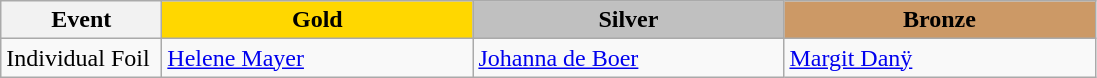<table class="wikitable">
<tr>
<th width="100">Event</th>
<th style="background-color:gold;" width="200"> Gold</th>
<th style="background-color:silver;" width="200"> Silver</th>
<th style="background-color:#CC9966;" width="200"> Bronze</th>
</tr>
<tr>
<td>Individual Foil</td>
<td> <a href='#'>Helene Mayer</a></td>
<td> <a href='#'>Johanna de Boer</a></td>
<td> <a href='#'>Margit Danÿ</a></td>
</tr>
</table>
